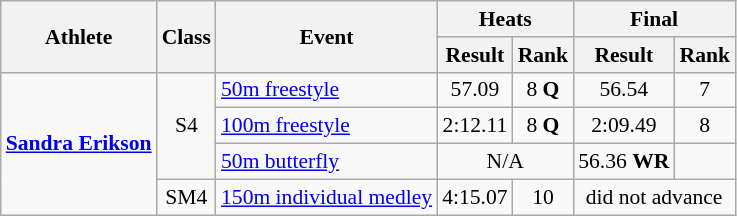<table class=wikitable style="font-size:90%">
<tr>
<th rowspan="2">Athlete</th>
<th rowspan="2">Class</th>
<th rowspan="2">Event</th>
<th colspan="2">Heats</th>
<th colspan="2">Final</th>
</tr>
<tr>
<th>Result</th>
<th>Rank</th>
<th>Result</th>
<th>Rank</th>
</tr>
<tr>
<td rowspan="4"><strong><a href='#'>Sandra Erikson</a></strong></td>
<td rowspan="3" style="text-align:center;">S4</td>
<td><a href='#'>50m freestyle</a></td>
<td style="text-align:center;">57.09</td>
<td style="text-align:center;">8 <strong>Q</strong></td>
<td style="text-align:center;">56.54</td>
<td style="text-align:center;">7</td>
</tr>
<tr>
<td><a href='#'>100m freestyle</a></td>
<td style="text-align:center;">2:12.11</td>
<td style="text-align:center;">8 <strong>Q</strong></td>
<td style="text-align:center;">2:09.49</td>
<td style="text-align:center;">8</td>
</tr>
<tr>
<td><a href='#'>50m butterfly</a></td>
<td style="text-align:center;" colspan="2">N/A</td>
<td style="text-align:center;">56.36 <strong>WR</strong></td>
<td style="text-align:center;"></td>
</tr>
<tr>
<td style="text-align:center;">SM4</td>
<td><a href='#'>150m individual medley</a></td>
<td style="text-align:center;">4:15.07</td>
<td style="text-align:center;">10</td>
<td style="text-align:center;" colspan="2">did not advance</td>
</tr>
</table>
